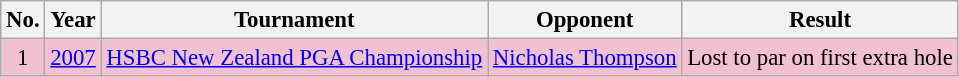<table class="wikitable" style="font-size:95%;">
<tr>
<th>No.</th>
<th>Year</th>
<th>Tournament</th>
<th>Opponent</th>
<th>Result</th>
</tr>
<tr style="background:#F2C1D1;">
<td align=center>1</td>
<td><a href='#'>2007</a></td>
<td><a href='#'>HSBC New Zealand PGA Championship</a></td>
<td> <a href='#'>Nicholas Thompson</a></td>
<td>Lost to par on first extra hole</td>
</tr>
</table>
